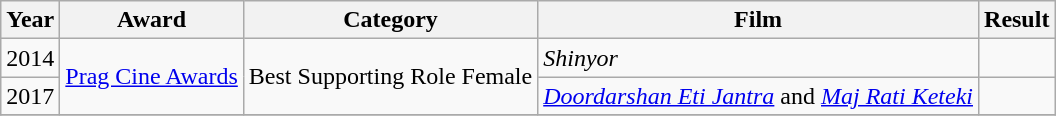<table class=wikitable>
<tr>
<th>Year</th>
<th>Award</th>
<th>Category</th>
<th>Film</th>
<th>Result</th>
</tr>
<tr>
<td>2014</td>
<td rowspan="2"><a href='#'>Prag Cine Awards</a></td>
<td rowspan="2">Best Supporting Role Female</td>
<td><em>Shinyor</em></td>
<td></td>
</tr>
<tr>
<td>2017</td>
<td><em><a href='#'>Doordarshan Eti Jantra</a></em> and <em><a href='#'>Maj Rati Keteki</a></em></td>
<td></td>
</tr>
<tr>
</tr>
</table>
